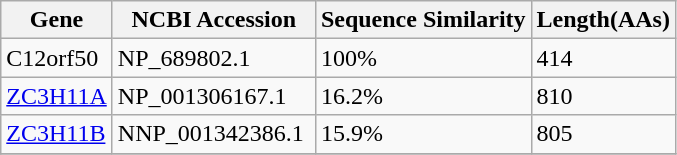<table class="wikitable">
<tr>
<th>Gene</th>
<th>NCBI Accession</th>
<th>Sequence Similarity</th>
<th>Length(AAs)</th>
</tr>
<tr>
<td>C12orf50</td>
<td>NP_689802.1</td>
<td>100%</td>
<td>414</td>
</tr>
<tr>
<td><a href='#'>ZC3H11A</a></td>
<td>NP_001306167.1</td>
<td>16.2%</td>
<td>810</td>
</tr>
<tr>
<td><a href='#'>ZC3H11B</a></td>
<td>NNP_001342386.1 </td>
<td>15.9%</td>
<td>805</td>
</tr>
<tr>
</tr>
</table>
